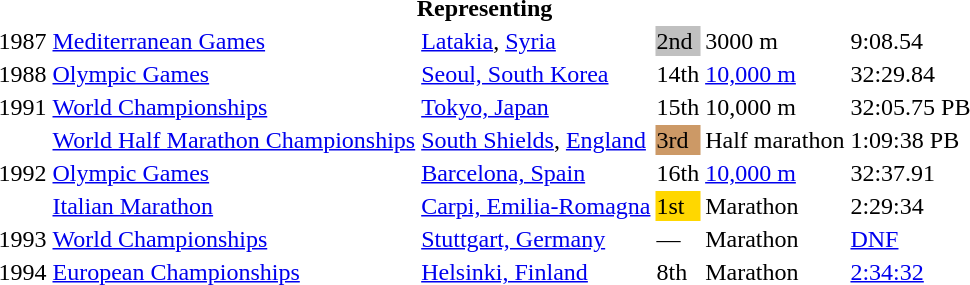<table>
<tr>
<th colspan="6">Representing </th>
</tr>
<tr>
<td>1987</td>
<td><a href='#'>Mediterranean Games</a></td>
<td><a href='#'>Latakia</a>, <a href='#'>Syria</a></td>
<td bgcolor="silver">2nd</td>
<td>3000 m</td>
<td>9:08.54</td>
</tr>
<tr>
<td>1988</td>
<td><a href='#'>Olympic Games</a></td>
<td><a href='#'>Seoul, South Korea</a></td>
<td>14th</td>
<td><a href='#'>10,000 m</a></td>
<td>32:29.84</td>
</tr>
<tr>
<td>1991</td>
<td><a href='#'>World Championships</a></td>
<td><a href='#'>Tokyo, Japan</a></td>
<td>15th</td>
<td>10,000 m</td>
<td>32:05.75 PB</td>
</tr>
<tr>
<td rowspan=3>1992</td>
<td><a href='#'>World Half Marathon Championships</a></td>
<td><a href='#'>South Shields</a>, <a href='#'>England</a></td>
<td bgcolor="cc9966">3rd</td>
<td>Half marathon</td>
<td>1:09:38 PB</td>
</tr>
<tr>
<td><a href='#'>Olympic Games</a></td>
<td><a href='#'>Barcelona, Spain</a></td>
<td>16th</td>
<td><a href='#'>10,000 m</a></td>
<td>32:37.91</td>
</tr>
<tr>
<td><a href='#'>Italian Marathon</a></td>
<td><a href='#'>Carpi, Emilia-Romagna</a></td>
<td bgcolor="gold">1st</td>
<td>Marathon</td>
<td>2:29:34</td>
</tr>
<tr>
<td>1993</td>
<td><a href='#'>World Championships</a></td>
<td><a href='#'>Stuttgart, Germany</a></td>
<td>—</td>
<td>Marathon</td>
<td><a href='#'>DNF</a></td>
</tr>
<tr>
<td>1994</td>
<td><a href='#'>European Championships</a></td>
<td><a href='#'>Helsinki, Finland</a></td>
<td>8th</td>
<td>Marathon</td>
<td><a href='#'>2:34:32</a></td>
</tr>
</table>
